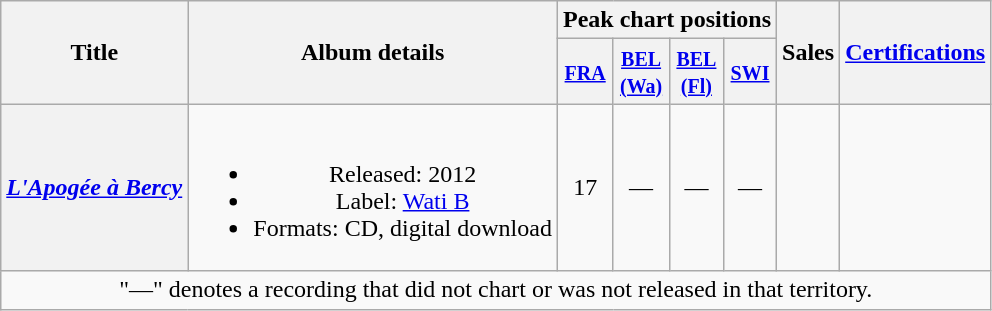<table class="wikitable plainrowheaders" style="text-align:center;">
<tr>
<th rowspan="2">Title</th>
<th rowspan="2">Album details</th>
<th colspan="4">Peak chart positions</th>
<th rowspan="2">Sales</th>
<th rowspan="2"><a href='#'>Certifications</a></th>
</tr>
<tr>
<th><small><a href='#'>FRA</a></small></th>
<th><small><a href='#'>BEL</a></small><br><small><a href='#'>(Wa)</a></small></th>
<th><small><a href='#'>BEL</a></small><br><small><a href='#'>(Fl)</a></small></th>
<th><small><a href='#'>SWI</a></small></th>
</tr>
<tr>
<th scope="row"><em><a href='#'>L'Apogée à Bercy</a></em></th>
<td><br><ul><li>Released: 2012</li><li>Label: <a href='#'>Wati B</a></li><li>Formats: CD, digital download</li></ul></td>
<td>17</td>
<td>—</td>
<td>—</td>
<td>—</td>
<td></td>
<td></td>
</tr>
<tr>
<td colspan="8">"—" denotes a recording that did not chart or was not released in that territory.</td>
</tr>
</table>
